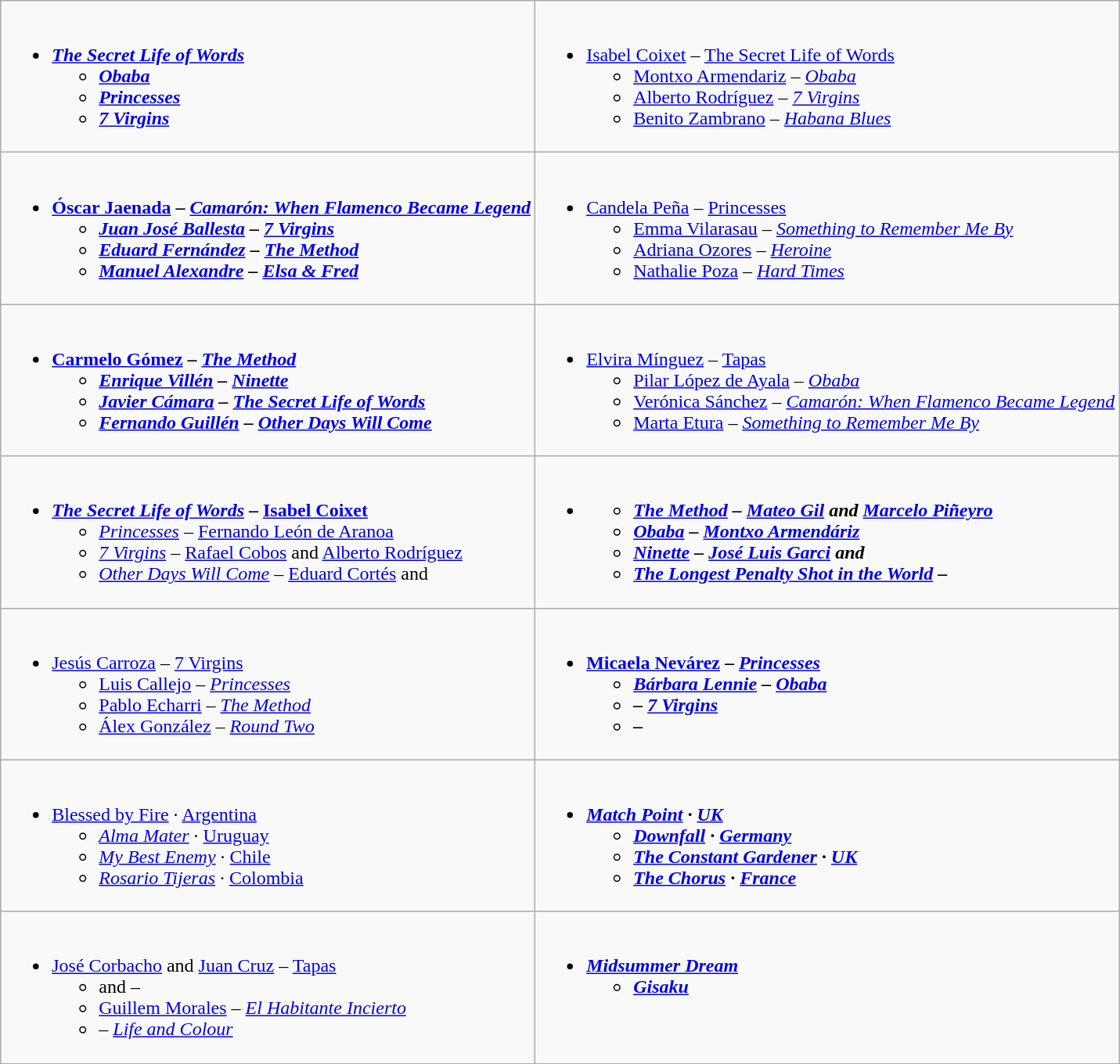<table class=wikitable style="width=100%">
<tr>
<td valign="top" style="width="50%"><br><ul><li><strong> <em><a href='#'>The Secret Life of Words</a><strong><em><ul><li></em><a href='#'>Obaba</a><em></li><li></em><a href='#'>Princesses</a><em></li><li></em><a href='#'>7 Virgins</a><em></li></ul></li></ul></td>
<td valign="top" style="width="50%"><br><ul><li></strong><a href='#'>Isabel Coixet</a> – </em><a href='#'>The Secret Life of Words</a></em></strong><ul><li><a href='#'>Montxo Armendariz</a> – <em><a href='#'>Obaba</a></em></li><li><a href='#'>Alberto Rodríguez</a> – <em><a href='#'>7 Virgins</a></em></li><li><a href='#'>Benito Zambrano</a> – <em><a href='#'>Habana Blues</a></em></li></ul></li></ul></td>
</tr>
<tr>
<td valign="top" style="width="50%"><br><ul><li><strong><a href='#'>Óscar Jaenada</a> – <em><a href='#'>Camarón: When Flamenco Became Legend</a><strong><em><ul><li><a href='#'>Juan José Ballesta</a> – </em><a href='#'>7 Virgins</a><em></li><li><a href='#'>Eduard Fernández</a> – </em><a href='#'>The Method</a><em></li><li><a href='#'>Manuel Alexandre</a> – </em><a href='#'>Elsa & Fred</a><em></li></ul></li></ul></td>
<td valign="top" style="width="50%"><br><ul><li></strong><a href='#'>Candela Peña</a> – </em><a href='#'>Princesses</a></em></strong><ul><li><a href='#'>Emma Vilarasau</a> – <em><a href='#'>Something to Remember Me By</a></em></li><li><a href='#'>Adriana Ozores</a> – <em><a href='#'>Heroine</a></em></li><li><a href='#'>Nathalie Poza</a> – <em><a href='#'>Hard Times</a></em></li></ul></li></ul></td>
</tr>
<tr>
<td valign="top" style="width="50%"><br><ul><li><strong><a href='#'>Carmelo Gómez</a> – <em><a href='#'>The Method</a><strong><em><ul><li><a href='#'>Enrique Villén</a> – </em><a href='#'>Ninette</a><em></li><li><a href='#'>Javier Cámara</a> – </em><a href='#'>The Secret Life of Words</a><em></li><li><a href='#'>Fernando Guillén</a> – </em><a href='#'>Other Days Will Come</a><em></li></ul></li></ul></td>
<td valign="top" style="width="50%"><br><ul><li></strong><a href='#'>Elvira Mínguez</a> – </em><a href='#'>Tapas</a></em></strong><ul><li><a href='#'>Pilar López de Ayala</a> – <em><a href='#'>Obaba</a></em></li><li><a href='#'>Verónica Sánchez</a> – <em><a href='#'>Camarón: When Flamenco Became Legend</a></em></li><li><a href='#'>Marta Etura</a> – <em><a href='#'>Something to Remember Me By</a></em></li></ul></li></ul></td>
</tr>
<tr>
<td valign="top" style="width="50%"><br><ul><li><strong> <em><a href='#'>The Secret Life of Words</a></em> – <a href='#'>Isabel Coixet</a></strong><ul><li><em><a href='#'>Princesses</a></em> – <a href='#'>Fernando León de Aranoa</a></li><li><em><a href='#'>7 Virgins</a></em> – <a href='#'>Rafael Cobos</a> and <a href='#'>Alberto Rodríguez</a></li><li><em><a href='#'>Other Days Will Come</a></em> – <a href='#'>Eduard Cortés</a> and </li></ul></li></ul></td>
<td valign="top" style="width="50%"><br><ul><li><ul><li><strong><em><a href='#'>The Method</a><em> – <a href='#'>Mateo Gil</a> and <a href='#'>Marcelo Piñeyro</a><strong></li><li></em><a href='#'>Obaba</a><em> – <a href='#'>Montxo Armendáriz</a></li><li></em><a href='#'>Ninette</a><em>  – <a href='#'>José Luis Garci</a> and </li><li></em><a href='#'>The Longest Penalty Shot in the World</a><em> – </li></ul></li></ul></td>
</tr>
<tr>
<td valign="top" style="width="50%"><br><ul><li></strong><a href='#'>Jesús Carroza</a> – </em><a href='#'>7 Virgins</a></em></strong><ul><li><a href='#'>Luis Callejo</a> – <em><a href='#'>Princesses</a></em></li><li><a href='#'>Pablo Echarri</a> – <em><a href='#'>The Method</a></em></li><li><a href='#'>Álex González</a> – <em><a href='#'>Round Two</a></em></li></ul></li></ul></td>
<td valign="top" style="width="50%"><br><ul><li><strong><a href='#'>Micaela Nevárez</a> – <em><a href='#'>Princesses</a><strong><em><ul><li><a href='#'>Bárbara Lennie</a> – </em><a href='#'>Obaba</a><em></li><li> – </em><a href='#'>7 Virgins</a><em></li><li> – </em><em></li></ul></li></ul></td>
</tr>
<tr>
<td valign="top" style="width="50%"><br><ul><li></em></strong><a href='#'>Blessed by Fire</a></em> · <a href='#'>Argentina</a></strong><ul><li><em><a href='#'>Alma Mater</a></em> · <a href='#'>Uruguay</a></li><li><em><a href='#'>My Best Enemy</a></em> · <a href='#'>Chile</a></li><li><em><a href='#'>Rosario Tijeras</a></em> · <a href='#'>Colombia</a></li></ul></li></ul></td>
<td valign="top" style="width="50%"><br><ul><li><strong><em><a href='#'>Match Point</a><em> · <a href='#'>UK</a><strong><ul><li></em><a href='#'>Downfall</a><em> · <a href='#'>Germany</a></li><li></em><a href='#'>The Constant Gardener</a><em> · <a href='#'>UK</a></li><li></em><a href='#'>The Chorus</a><em> · <a href='#'>France</a></li></ul></li></ul></td>
</tr>
<tr>
<td valign="top" style="width="50%"><br><ul><li></strong><a href='#'>José Corbacho</a> and <a href='#'>Juan Cruz</a> – </em><a href='#'>Tapas</a></em></strong><ul><li> and  – <em></em></li><li><a href='#'>Guillem Morales</a> – <em><a href='#'>El Habitante Incierto</a></em></li><li> – <em><a href='#'>Life and Colour</a></em></li></ul></li></ul></td>
<td valign="top" style="width="50%"><br><ul><li><strong> <em><a href='#'>Midsummer Dream</a><strong><em><ul><li></em><a href='#'>Gisaku</a><em></li></ul></li></ul></td>
</tr>
</table>
